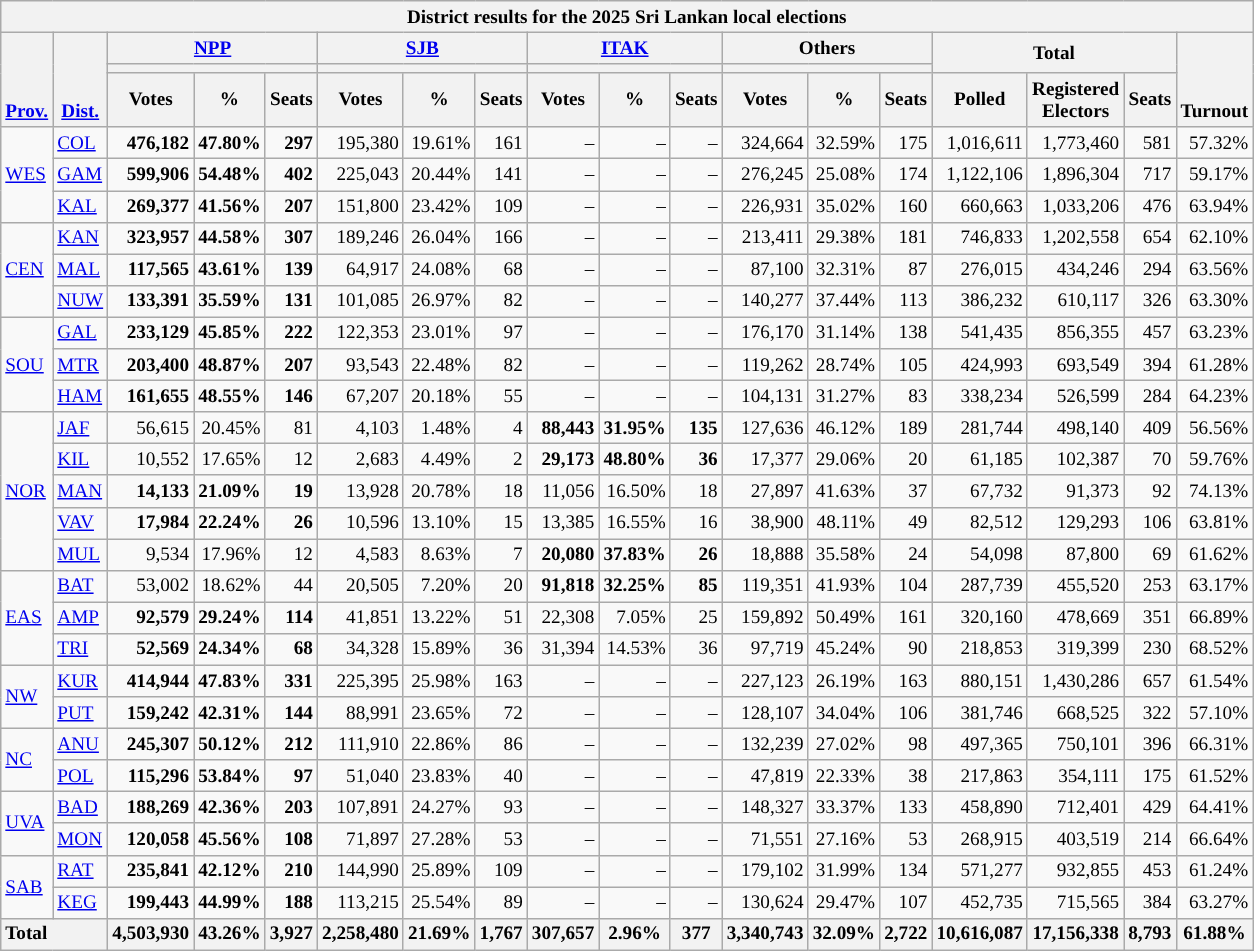<table class="wikitable sortable sticky-header-multi mw-collapsible mw-collapsed" style="font-size:80%; text-align:right">
<tr>
<th colspan=18>District results for the 2025 Sri Lankan local elections</th>
</tr>
<tr>
<th rowspan=3 style="vertical-align:bottom;"><a href='#'>Prov.</a></th>
<th rowspan=3 style="vertical-align:bottom;"><a href='#'>Dist.</a></th>
<th colspan=3><a href='#'>NPP</a></th>
<th colspan=3><a href='#'>SJB</a></th>
<th colspan=3><a href='#'>ITAK</a></th>
<th colspan=3>Others</th>
<th colspan=3 rowspan=2>Total</th>
<th rowspan=3 style="vertical-align:bottom;">Turnout</th>
</tr>
<tr>
<th colspan=3 style="background:"></th>
<th colspan=3 style="background:"></th>
<th colspan=3 style="background:"></th>
<th colspan=3 style="background:"></th>
</tr>
<tr>
<th>Votes</th>
<th>%</th>
<th>Seats</th>
<th>Votes</th>
<th>%</th>
<th>Seats</th>
<th>Votes</th>
<th>%</th>
<th>Seats</th>
<th>Votes</th>
<th>%</th>
<th>Seats</th>
<th>Polled</th>
<th>Registered<br>Electors</th>
<th>Seats</th>
</tr>
<tr>
<td rowspan=3 align=left><a href='#'>WES</a></td>
<td align=left><a href='#'>COL</a></td>
<td><strong>476,182</strong></td>
<td><strong>47.80%</strong></td>
<td><strong>297</strong></td>
<td>195,380</td>
<td>19.61%</td>
<td>161</td>
<td>–</td>
<td>–</td>
<td>–</td>
<td>324,664</td>
<td>32.59%</td>
<td>175</td>
<td>1,016,611</td>
<td>1,773,460</td>
<td>581</td>
<td>57.32%</td>
</tr>
<tr>
<td align=left><a href='#'>GAM</a></td>
<td><strong>599,906</strong></td>
<td><strong>54.48%</strong></td>
<td><strong>402</strong></td>
<td>225,043</td>
<td>20.44%</td>
<td>141</td>
<td>–</td>
<td>–</td>
<td>–</td>
<td>276,245</td>
<td>25.08%</td>
<td>174</td>
<td>1,122,106</td>
<td>1,896,304</td>
<td>717</td>
<td>59.17%</td>
</tr>
<tr>
<td align=left><a href='#'>KAL</a></td>
<td><strong>269,377</strong></td>
<td><strong>41.56%</strong></td>
<td><strong>207</strong></td>
<td>151,800</td>
<td>23.42%</td>
<td>109</td>
<td>–</td>
<td>–</td>
<td>–</td>
<td>226,931</td>
<td>35.02%</td>
<td>160</td>
<td>660,663</td>
<td>1,033,206</td>
<td>476</td>
<td>63.94%</td>
</tr>
<tr>
<td rowspan=3 align=left><a href='#'>CEN</a></td>
<td align=left><a href='#'>KAN</a></td>
<td><strong>323,957</strong></td>
<td><strong>44.58%</strong></td>
<td><strong>307</strong></td>
<td>189,246</td>
<td>26.04%</td>
<td>166</td>
<td>–</td>
<td>–</td>
<td>–</td>
<td>213,411</td>
<td>29.38%</td>
<td>181</td>
<td>746,833</td>
<td>1,202,558</td>
<td>654</td>
<td>62.10%</td>
</tr>
<tr>
<td align=left><a href='#'>MAL</a></td>
<td><strong>117,565</strong></td>
<td><strong>43.61%</strong></td>
<td><strong>139</strong></td>
<td>64,917</td>
<td>24.08%</td>
<td>68</td>
<td>–</td>
<td>–</td>
<td>–</td>
<td>87,100</td>
<td>32.31%</td>
<td>87</td>
<td>276,015</td>
<td>434,246</td>
<td>294</td>
<td>63.56%</td>
</tr>
<tr>
<td align=left><a href='#'>NUW</a></td>
<td><strong>133,391</strong></td>
<td><strong>35.59%</strong></td>
<td><strong>131</strong></td>
<td>101,085</td>
<td>26.97%</td>
<td>82</td>
<td>–</td>
<td>–</td>
<td>–</td>
<td>140,277</td>
<td>37.44%</td>
<td>113</td>
<td>386,232</td>
<td>610,117</td>
<td>326</td>
<td>63.30%</td>
</tr>
<tr>
<td rowspan=3 align=left><a href='#'>SOU</a></td>
<td align=left><a href='#'>GAL</a></td>
<td><strong>233,129</strong></td>
<td><strong>45.85%</strong></td>
<td><strong>222</strong></td>
<td>122,353</td>
<td>23.01%</td>
<td>97</td>
<td>–</td>
<td>–</td>
<td>–</td>
<td>176,170</td>
<td>31.14%</td>
<td>138</td>
<td>541,435</td>
<td>856,355</td>
<td>457</td>
<td>63.23%</td>
</tr>
<tr>
<td align=left><a href='#'>MTR</a></td>
<td><strong>203,400</strong></td>
<td><strong>48.87%</strong></td>
<td><strong>207</strong></td>
<td>93,543</td>
<td>22.48%</td>
<td>82</td>
<td>–</td>
<td>–</td>
<td>–</td>
<td>119,262</td>
<td>28.74%</td>
<td>105</td>
<td>424,993</td>
<td>693,549</td>
<td>394</td>
<td>61.28%</td>
</tr>
<tr>
<td align=left><a href='#'>HAM</a></td>
<td><strong>161,655</strong></td>
<td><strong>48.55%</strong></td>
<td><strong>146</strong></td>
<td>67,207</td>
<td>20.18%</td>
<td>55</td>
<td>–</td>
<td>–</td>
<td>–</td>
<td>104,131</td>
<td>31.27%</td>
<td>83</td>
<td>338,234</td>
<td>526,599</td>
<td>284</td>
<td>64.23%</td>
</tr>
<tr>
<td rowspan=5 align=left><a href='#'>NOR</a></td>
<td align=left><a href='#'>JAF</a></td>
<td>56,615</td>
<td>20.45%</td>
<td>81</td>
<td>4,103</td>
<td>1.48%</td>
<td>4</td>
<td><strong>88,443</strong></td>
<td><strong>31.95%</strong></td>
<td><strong>135</strong></td>
<td>127,636</td>
<td>46.12%</td>
<td>189</td>
<td>281,744</td>
<td>498,140</td>
<td>409</td>
<td>56.56%</td>
</tr>
<tr>
<td align=left><a href='#'>KIL</a></td>
<td>10,552</td>
<td>17.65%</td>
<td>12</td>
<td>2,683</td>
<td>4.49%</td>
<td>2</td>
<td><strong>29,173</strong></td>
<td><strong>48.80%</strong></td>
<td><strong>36</strong></td>
<td>17,377</td>
<td>29.06%</td>
<td>20</td>
<td>61,185</td>
<td>102,387</td>
<td>70</td>
<td>59.76%</td>
</tr>
<tr>
<td align=left><a href='#'>MAN</a></td>
<td><strong>14,133</strong></td>
<td><strong>21.09%</strong></td>
<td><strong>19</strong></td>
<td>13,928</td>
<td>20.78%</td>
<td>18</td>
<td>11,056</td>
<td>16.50%</td>
<td>18</td>
<td>27,897</td>
<td>41.63%</td>
<td>37</td>
<td>67,732</td>
<td>91,373</td>
<td>92</td>
<td>74.13%</td>
</tr>
<tr>
<td align=left><a href='#'>VAV</a></td>
<td><strong>17,984</strong></td>
<td><strong>22.24%</strong></td>
<td><strong>26</strong></td>
<td>10,596</td>
<td>13.10%</td>
<td>15</td>
<td>13,385</td>
<td>16.55%</td>
<td>16</td>
<td>38,900</td>
<td>48.11%</td>
<td>49</td>
<td>82,512</td>
<td>129,293</td>
<td>106</td>
<td>63.81%</td>
</tr>
<tr>
<td align=left><a href='#'>MUL</a></td>
<td>9,534</td>
<td>17.96%</td>
<td>12</td>
<td>4,583</td>
<td>8.63%</td>
<td>7</td>
<td><strong>20,080</strong></td>
<td><strong>37.83%</strong></td>
<td><strong>26</strong></td>
<td>18,888</td>
<td>35.58%</td>
<td>24</td>
<td>54,098</td>
<td>87,800</td>
<td>69</td>
<td>61.62%</td>
</tr>
<tr>
<td rowspan=3 align=left><a href='#'>EAS</a></td>
<td align=left><a href='#'>BAT</a></td>
<td>53,002</td>
<td>18.62%</td>
<td>44</td>
<td>20,505</td>
<td>7.20%</td>
<td>20</td>
<td><strong>91,818</strong></td>
<td><strong>32.25%</strong></td>
<td><strong>85</strong></td>
<td>119,351</td>
<td>41.93%</td>
<td>104</td>
<td>287,739</td>
<td>455,520</td>
<td>253</td>
<td>63.17%</td>
</tr>
<tr>
<td align=left><a href='#'>AMP</a></td>
<td><strong>92,579</strong></td>
<td><strong>29.24%</strong></td>
<td><strong>114</strong></td>
<td>41,851</td>
<td>13.22%</td>
<td>51</td>
<td>22,308</td>
<td>7.05%</td>
<td>25</td>
<td>159,892</td>
<td>50.49%</td>
<td>161</td>
<td>320,160</td>
<td>478,669</td>
<td>351</td>
<td>66.89%</td>
</tr>
<tr>
<td align=left><a href='#'>TRI</a></td>
<td><strong>52,569</strong></td>
<td><strong>24.34%</strong></td>
<td><strong>68</strong></td>
<td>34,328</td>
<td>15.89%</td>
<td>36</td>
<td>31,394</td>
<td>14.53%</td>
<td>36</td>
<td>97,719</td>
<td>45.24%</td>
<td>90</td>
<td>218,853</td>
<td>319,399</td>
<td>230</td>
<td>68.52%</td>
</tr>
<tr>
<td rowspan=2 align=left><a href='#'>NW</a></td>
<td align=left><a href='#'>KUR</a></td>
<td><strong>414,944</strong></td>
<td><strong>47.83%</strong></td>
<td><strong>331</strong></td>
<td>225,395</td>
<td>25.98%</td>
<td>163</td>
<td>–</td>
<td>–</td>
<td>–</td>
<td>227,123</td>
<td>26.19%</td>
<td>163</td>
<td>880,151</td>
<td>1,430,286</td>
<td>657</td>
<td>61.54%</td>
</tr>
<tr>
<td align=left><a href='#'>PUT</a></td>
<td><strong>159,242</strong></td>
<td><strong>42.31%</strong></td>
<td><strong>144</strong></td>
<td>88,991</td>
<td>23.65%</td>
<td>72</td>
<td>–</td>
<td>–</td>
<td>–</td>
<td>128,107</td>
<td>34.04%</td>
<td>106</td>
<td>381,746</td>
<td>668,525</td>
<td>322</td>
<td>57.10%</td>
</tr>
<tr>
<td rowspan=2 align=left><a href='#'>NC</a></td>
<td align=left><a href='#'>ANU</a></td>
<td><strong>245,307</strong></td>
<td><strong>50.12%</strong></td>
<td><strong>212</strong></td>
<td>111,910</td>
<td>22.86%</td>
<td>86</td>
<td>–</td>
<td>–</td>
<td>–</td>
<td>132,239</td>
<td>27.02%</td>
<td>98</td>
<td>497,365</td>
<td>750,101</td>
<td>396</td>
<td>66.31%</td>
</tr>
<tr>
<td align=left><a href='#'>POL</a></td>
<td><strong>115,296</strong></td>
<td><strong>53.84%</strong></td>
<td><strong>97</strong></td>
<td>51,040</td>
<td>23.83%</td>
<td>40</td>
<td>–</td>
<td>–</td>
<td>–</td>
<td>47,819</td>
<td>22.33%</td>
<td>38</td>
<td>217,863</td>
<td>354,111</td>
<td>175</td>
<td>61.52%</td>
</tr>
<tr>
<td rowspan=2 align=left><a href='#'>UVA</a></td>
<td align=left><a href='#'>BAD</a></td>
<td><strong>188,269</strong></td>
<td><strong>42.36%</strong></td>
<td><strong>203</strong></td>
<td>107,891</td>
<td>24.27%</td>
<td>93</td>
<td>–</td>
<td>–</td>
<td>–</td>
<td>148,327</td>
<td>33.37%</td>
<td>133</td>
<td>458,890</td>
<td>712,401</td>
<td>429</td>
<td>64.41%</td>
</tr>
<tr>
<td align=left><a href='#'>MON</a></td>
<td><strong>120,058</strong></td>
<td><strong>45.56%</strong></td>
<td><strong>108</strong></td>
<td>71,897</td>
<td>27.28%</td>
<td>53</td>
<td>–</td>
<td>–</td>
<td>–</td>
<td>71,551</td>
<td>27.16%</td>
<td>53</td>
<td>268,915</td>
<td>403,519</td>
<td>214</td>
<td>66.64%</td>
</tr>
<tr>
<td rowspan=2 align=left><a href='#'>SAB</a></td>
<td align=left><a href='#'>RAT</a></td>
<td><strong>235,841</strong></td>
<td><strong>42.12%</strong></td>
<td><strong>210</strong></td>
<td>144,990</td>
<td>25.89%</td>
<td>109</td>
<td>–</td>
<td>–</td>
<td>–</td>
<td>179,102</td>
<td>31.99%</td>
<td>134</td>
<td>571,277</td>
<td>932,855</td>
<td>453</td>
<td>61.24%</td>
</tr>
<tr>
<td align=left><a href='#'>KEG</a></td>
<td><strong>199,443</strong></td>
<td><strong>44.99%</strong></td>
<td><strong>188</strong></td>
<td>113,215</td>
<td>25.54%</td>
<td>89</td>
<td>–</td>
<td>–</td>
<td>–</td>
<td>130,624</td>
<td>29.47%</td>
<td>107</td>
<td>452,735</td>
<td>715,565</td>
<td>384</td>
<td>63.27%</td>
</tr>
<tr class="sortbottom">
<th colspan=2 style="text-align:left;">Total</th>
<th>4,503,930</th>
<th>43.26%</th>
<th>3,927</th>
<th>2,258,480</th>
<th>21.69%</th>
<th>1,767</th>
<th>307,657</th>
<th>2.96%</th>
<th>377</th>
<th>3,340,743</th>
<th>32.09%</th>
<th>2,722</th>
<th>10,616,087</th>
<th>17,156,338</th>
<th>8,793</th>
<th>61.88%</th>
</tr>
</table>
